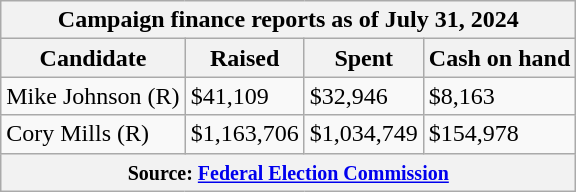<table class="wikitable sortable">
<tr>
<th colspan=4>Campaign finance reports as of July 31, 2024</th>
</tr>
<tr style="text-align:center;">
<th>Candidate</th>
<th>Raised</th>
<th>Spent</th>
<th>Cash on hand</th>
</tr>
<tr>
<td>Mike Johnson (R)</td>
<td>$41,109</td>
<td>$32,946</td>
<td>$8,163</td>
</tr>
<tr>
<td>Cory Mills (R)</td>
<td>$1,163,706</td>
<td>$1,034,749</td>
<td>$154,978</td>
</tr>
<tr>
<th colspan="4"><small>Source: <a href='#'>Federal Election Commission</a></small></th>
</tr>
</table>
